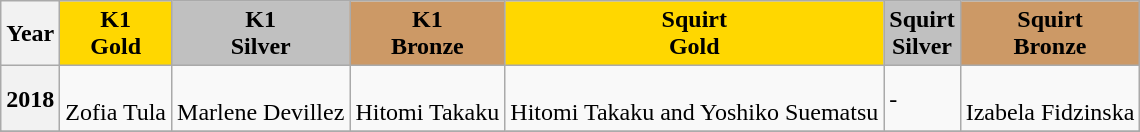<table class="wikitable sortable">
<tr>
<th>Year</th>
<th style="background:Gold">K1 <br> Gold</th>
<th style="background:Silver">K1 <br> Silver</th>
<th style="background:#c96">K1 <br> Bronze</th>
<th style="background:Gold">Squirt <br> Gold</th>
<th style="background:Silver">Squirt <br> Silver</th>
<th style="background:#c96">Squirt <br> Bronze</th>
</tr>
<tr>
<th>2018</th>
<td> <br>Zofia Tula</td>
<td> <br>Marlene Devillez</td>
<td> <br>Hitomi Takaku</td>
<td> <br> Hitomi Takaku and Yoshiko Suematsu</td>
<td>-</td>
<td> <br>Izabela Fidzinska</td>
</tr>
<tr>
</tr>
<tr>
</tr>
</table>
